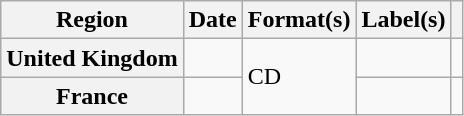<table class="wikitable plainrowheaders">
<tr>
<th scope="col">Region</th>
<th scope="col">Date</th>
<th scope="col">Format(s)</th>
<th scope="col">Label(s)</th>
<th scope="col"></th>
</tr>
<tr>
<th scope="row">United Kingdom</th>
<td></td>
<td rowspan="2">CD</td>
<td></td>
<td></td>
</tr>
<tr>
<th scope="row">France</th>
<td></td>
<td></td>
<td></td>
</tr>
</table>
